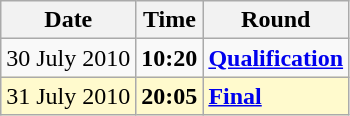<table class="wikitable">
<tr>
<th>Date</th>
<th>Time</th>
<th>Round</th>
</tr>
<tr>
<td>30 July 2010</td>
<td><strong>10:20</strong></td>
<td><strong><a href='#'>Qualification</a></strong></td>
</tr>
<tr style=background:lemonchiffon>
<td>31 July 2010</td>
<td><strong>20:05</strong></td>
<td><strong><a href='#'>Final</a></strong></td>
</tr>
</table>
